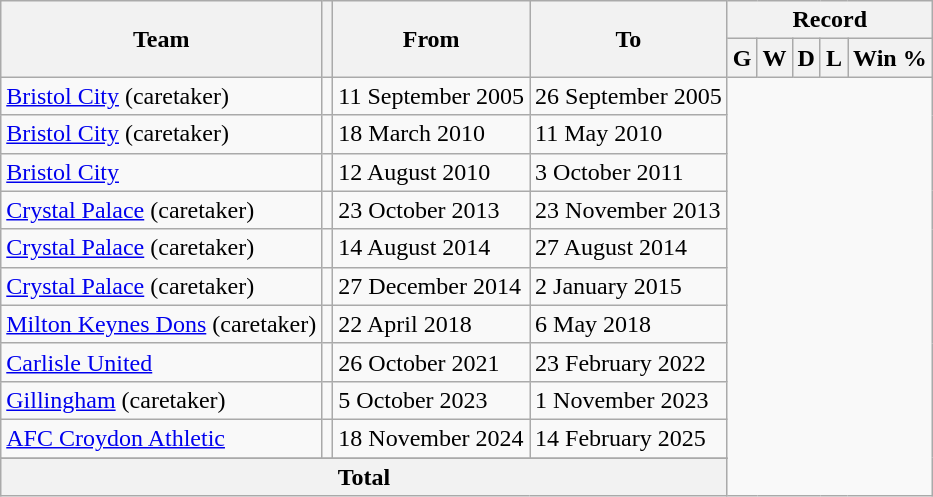<table class="wikitable sortable">
<tr>
<th rowspan="2">Team</th>
<th rowspan="2"></th>
<th rowspan="2">From</th>
<th rowspan="2">To</th>
<th colspan="9">Record</th>
</tr>
<tr>
<th>G</th>
<th>W</th>
<th>D</th>
<th>L</th>
<th>Win %</th>
</tr>
<tr>
<td><a href='#'>Bristol City</a> (caretaker)</td>
<td align="center"></td>
<td>11 September 2005</td>
<td>26 September 2005<br></td>
</tr>
<tr>
<td><a href='#'>Bristol City</a> (caretaker)</td>
<td align="center"></td>
<td>18 March 2010</td>
<td>11 May 2010<br></td>
</tr>
<tr>
<td><a href='#'>Bristol City</a></td>
<td align="center"></td>
<td>12 August 2010</td>
<td>3 October 2011<br></td>
</tr>
<tr>
<td><a href='#'>Crystal Palace</a> (caretaker)</td>
<td align="center"></td>
<td>23 October 2013</td>
<td>23 November 2013<br></td>
</tr>
<tr>
<td align=left><a href='#'>Crystal Palace</a> (caretaker)</td>
<td align="center"></td>
<td align=left>14 August 2014</td>
<td align=left>27 August 2014<br></td>
</tr>
<tr>
<td><a href='#'>Crystal Palace</a> (caretaker)</td>
<td align="center"></td>
<td>27 December 2014</td>
<td>2 January 2015<br></td>
</tr>
<tr>
<td><a href='#'>Milton Keynes Dons</a> (caretaker)</td>
<td align="center"></td>
<td>22 April 2018</td>
<td>6 May 2018<br></td>
</tr>
<tr>
<td><a href='#'>Carlisle United</a></td>
<td align="center"></td>
<td>26 October 2021</td>
<td>23 February 2022<br></td>
</tr>
<tr>
<td><a href='#'>Gillingham</a> (caretaker)</td>
<td align="center"></td>
<td>5 October 2023</td>
<td>1 November 2023<br></td>
</tr>
<tr>
<td><a href='#'>AFC Croydon Athletic</a></td>
<td align="center"></td>
<td>18 November 2024</td>
<td>14 February 2025<br></td>
</tr>
<tr>
</tr>
<tr class="sortbottom">
<th colspan="4">Total<br></th>
</tr>
</table>
